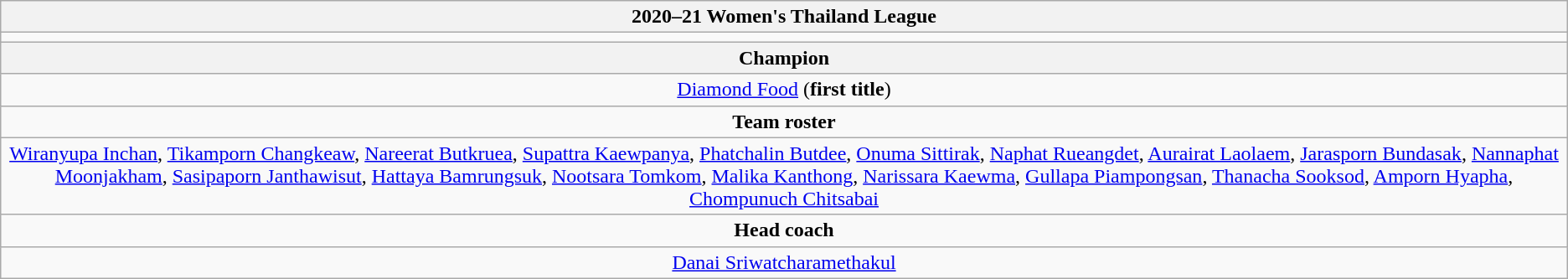<table class="wikitable" style="text-align: center;">
<tr>
<th>2020–21 Women's Thailand League</th>
</tr>
<tr>
<td></td>
</tr>
<tr>
<th>Champion</th>
</tr>
<tr>
<td><a href='#'>Diamond Food</a> (<strong>first title</strong>)</td>
</tr>
<tr>
<td><strong>Team roster</strong></td>
</tr>
<tr>
<td><a href='#'>Wiranyupa Inchan</a>, <a href='#'>Tikamporn Changkeaw</a>, <a href='#'>Nareerat Butkruea</a>, <a href='#'>Supattra Kaewpanya</a>, <a href='#'>Phatchalin Butdee</a>, <a href='#'>Onuma Sittirak</a>, <a href='#'>Naphat Rueangdet</a>, <a href='#'>Aurairat Laolaem</a>, <a href='#'>Jarasporn Bundasak</a>, <a href='#'>Nannaphat Moonjakham</a>, <a href='#'>Sasipaporn Janthawisut</a>, <a href='#'>Hattaya Bamrungsuk</a>, <a href='#'>Nootsara Tomkom</a>, <a href='#'>Malika Kanthong</a>, <a href='#'>Narissara Kaewma</a>, <a href='#'>Gullapa Piampongsan</a>, <a href='#'>Thanacha Sooksod</a>, <a href='#'>Amporn Hyapha</a>, <a href='#'>Chompunuch Chitsabai</a></td>
</tr>
<tr>
<td><strong>Head coach</strong></td>
</tr>
<tr>
<td><a href='#'>Danai Sriwatcharamethakul</a></td>
</tr>
</table>
